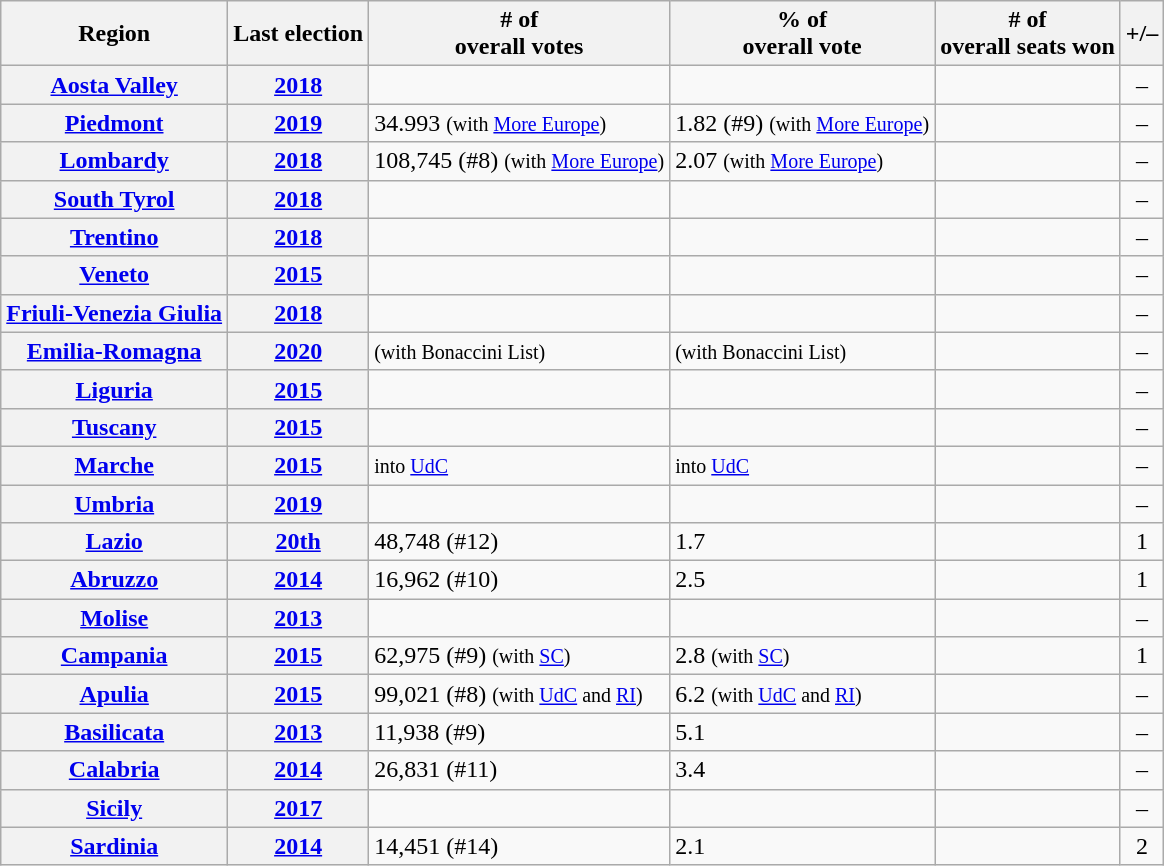<table class=wikitable>
<tr>
<th>Region</th>
<th>Last election</th>
<th># of<br>overall votes</th>
<th>% of<br>overall vote</th>
<th># of<br>overall seats won</th>
<th>+/–</th>
</tr>
<tr>
<th><a href='#'>Aosta Valley</a></th>
<th><a href='#'>2018</a></th>
<td></td>
<td></td>
<td></td>
<td style="text-align:center;">–</td>
</tr>
<tr>
<th><a href='#'>Piedmont</a></th>
<th><a href='#'>2019</a></th>
<td>34.993 <small>(with <a href='#'>More Europe</a>)</small></td>
<td>1.82 (#9) <small>(with <a href='#'>More Europe</a>)</small></td>
<td></td>
<td style="text-align:center;">–</td>
</tr>
<tr>
<th><a href='#'>Lombardy</a></th>
<th><a href='#'>2018</a></th>
<td>108,745 (#8) <small>(with <a href='#'>More Europe</a>)</small></td>
<td>2.07 <small>(with <a href='#'>More Europe</a>)</small></td>
<td></td>
<td style="text-align:center;">–</td>
</tr>
<tr>
<th><a href='#'>South Tyrol</a></th>
<th><a href='#'>2018</a></th>
<td></td>
<td></td>
<td></td>
<td style="text-align:center;">–</td>
</tr>
<tr>
<th><a href='#'>Trentino</a></th>
<th><a href='#'>2018</a></th>
<td></td>
<td></td>
<td></td>
<td style="text-align:center;">–</td>
</tr>
<tr>
<th><a href='#'>Veneto</a></th>
<th><a href='#'>2015</a></th>
<td></td>
<td></td>
<td></td>
<td style="text-align:center;">–</td>
</tr>
<tr>
<th><a href='#'>Friuli-Venezia Giulia</a></th>
<th><a href='#'>2018</a></th>
<td></td>
<td></td>
<td></td>
<td style="text-align:center;">–</td>
</tr>
<tr>
<th><a href='#'>Emilia-Romagna</a></th>
<th><a href='#'>2020</a></th>
<td><small>(with Bonaccini List)</small></td>
<td><small>(with Bonaccini List)</small></td>
<td></td>
<td style="text-align:center;">–</td>
</tr>
<tr>
<th><a href='#'>Liguria</a></th>
<th><a href='#'>2015</a></th>
<td></td>
<td></td>
<td></td>
<td style="text-align:center;">–</td>
</tr>
<tr>
<th><a href='#'>Tuscany</a></th>
<th><a href='#'>2015</a></th>
<td></td>
<td></td>
<td></td>
<td style="text-align:center;">–</td>
</tr>
<tr>
<th><a href='#'>Marche</a></th>
<th><a href='#'>2015</a></th>
<td><small>into <a href='#'>UdC</a></small></td>
<td><small>into <a href='#'>UdC</a></small></td>
<td></td>
<td style="text-align:center;">–</td>
</tr>
<tr>
<th><a href='#'>Umbria</a></th>
<th><a href='#'>2019</a></th>
<td></td>
<td></td>
<td></td>
<td style="text-align:center;">–</td>
</tr>
<tr>
<th><a href='#'>Lazio</a></th>
<th><a href='#'>20th</a></th>
<td>48,748 (#12)</td>
<td>1.7</td>
<td></td>
<td style="text-align:center;"> 1</td>
</tr>
<tr>
<th><a href='#'>Abruzzo</a></th>
<th><a href='#'>2014</a></th>
<td>16,962 (#10)</td>
<td>2.5</td>
<td></td>
<td style="text-align:center;"> 1</td>
</tr>
<tr>
<th><a href='#'>Molise</a></th>
<th><a href='#'>2013</a></th>
<td></td>
<td></td>
<td></td>
<td style="text-align:center;">–</td>
</tr>
<tr>
<th><a href='#'>Campania</a></th>
<th><a href='#'>2015</a></th>
<td>62,975 (#9) <small>(with <a href='#'>SC</a>)</small></td>
<td>2.8 <small>(with <a href='#'>SC</a>)</small></td>
<td></td>
<td style="text-align:center;"> 1</td>
</tr>
<tr>
<th><a href='#'>Apulia</a></th>
<th><a href='#'>2015</a></th>
<td>99,021 (#8) <small>(with <a href='#'>UdC</a> and <a href='#'>RI</a>)</small></td>
<td>6.2 <small>(with <a href='#'>UdC</a> and <a href='#'>RI</a>)</small></td>
<td></td>
<td style="text-align:center;">–</td>
</tr>
<tr>
<th><a href='#'>Basilicata</a></th>
<th><a href='#'>2013</a></th>
<td>11,938 (#9)</td>
<td>5.1</td>
<td></td>
<td style="text-align:center;">–</td>
</tr>
<tr>
<th><a href='#'>Calabria</a></th>
<th><a href='#'>2014</a></th>
<td>26,831 (#11)</td>
<td>3.4</td>
<td></td>
<td style="text-align:center;">–</td>
</tr>
<tr>
<th><a href='#'>Sicily</a></th>
<th><a href='#'>2017</a></th>
<td></td>
<td></td>
<td></td>
<td style="text-align:center;">–</td>
</tr>
<tr>
<th><a href='#'>Sardinia</a></th>
<th><a href='#'>2014</a></th>
<td>14,451 (#14)</td>
<td>2.1</td>
<td></td>
<td style="text-align:center;"> 2</td>
</tr>
</table>
